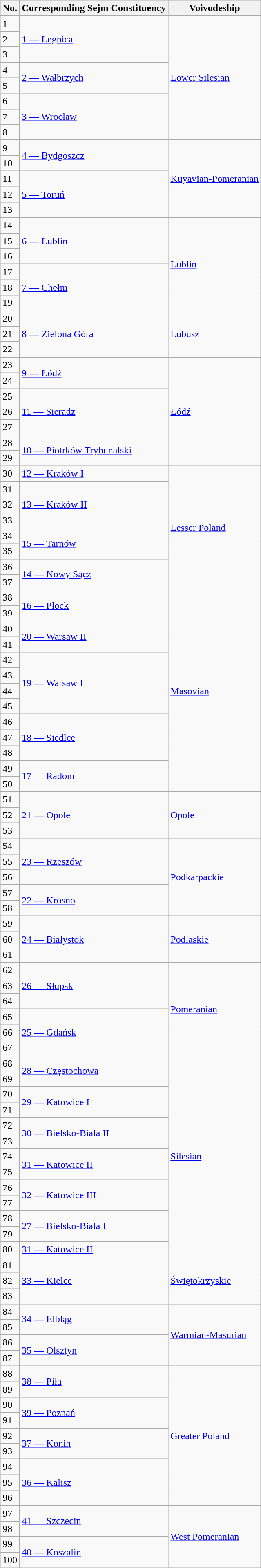<table class="wikitable sortable">
<tr>
<th>No.</th>
<th>Corresponding Sejm Constituency</th>
<th>Voivodeship</th>
</tr>
<tr>
<td>1</td>
<td rowspan="3"><a href='#'>1 — Legnica</a></td>
<td rowspan="8"><a href='#'>Lower Silesian</a></td>
</tr>
<tr>
<td>2</td>
</tr>
<tr>
<td>3</td>
</tr>
<tr>
<td>4</td>
<td rowspan="2"><a href='#'>2 — Wałbrzych</a></td>
</tr>
<tr>
<td>5</td>
</tr>
<tr>
<td>6</td>
<td rowspan="3"><a href='#'>3 — Wrocław</a></td>
</tr>
<tr>
<td>7</td>
</tr>
<tr>
<td>8</td>
</tr>
<tr>
<td>9</td>
<td rowspan="2"><a href='#'>4 — Bydgoszcz</a></td>
<td rowspan="5"><a href='#'>Kuyavian-Pomeranian</a></td>
</tr>
<tr>
<td>10</td>
</tr>
<tr>
<td>11</td>
<td rowspan="3"><a href='#'>5 — Toruń</a></td>
</tr>
<tr>
<td>12</td>
</tr>
<tr>
<td>13</td>
</tr>
<tr>
<td>14</td>
<td rowspan="3"><a href='#'>6 — Lublin</a></td>
<td rowspan="6"><a href='#'>Lublin</a></td>
</tr>
<tr>
<td>15</td>
</tr>
<tr>
<td>16</td>
</tr>
<tr>
<td>17</td>
<td rowspan="3"><a href='#'>7 — Chełm</a></td>
</tr>
<tr>
<td>18</td>
</tr>
<tr>
<td>19</td>
</tr>
<tr>
<td>20</td>
<td rowspan="3"><a href='#'>8 — Zielona Góra</a></td>
<td rowspan="3"><a href='#'>Lubusz</a></td>
</tr>
<tr>
<td>21</td>
</tr>
<tr>
<td>22</td>
</tr>
<tr>
<td>23</td>
<td rowspan="2"><a href='#'>9 — Łódź</a></td>
<td rowspan="7"><a href='#'>Łódź</a></td>
</tr>
<tr>
<td>24</td>
</tr>
<tr>
<td>25</td>
<td rowspan="3"><a href='#'>11 — Sieradz</a></td>
</tr>
<tr>
<td>26</td>
</tr>
<tr>
<td>27</td>
</tr>
<tr>
<td>28</td>
<td rowspan="2"><a href='#'>10 — Piotrków Trybunalski</a></td>
</tr>
<tr>
<td>29</td>
</tr>
<tr>
<td>30</td>
<td><a href='#'>12 — Kraków I</a></td>
<td rowspan="8"><a href='#'>Lesser Poland</a></td>
</tr>
<tr>
<td>31</td>
<td rowspan="3"><a href='#'>13 — Kraków II</a></td>
</tr>
<tr>
<td>32</td>
</tr>
<tr>
<td>33</td>
</tr>
<tr>
<td>34</td>
<td rowspan="2"><a href='#'>15 — Tarnów</a></td>
</tr>
<tr>
<td>35</td>
</tr>
<tr>
<td>36</td>
<td rowspan="2"><a href='#'>14 — Nowy Sącz</a></td>
</tr>
<tr>
<td>37</td>
</tr>
<tr>
<td>38</td>
<td rowspan="2"><a href='#'>16 — Płock</a></td>
<td rowspan="13"><a href='#'>Masovian</a></td>
</tr>
<tr>
<td>39</td>
</tr>
<tr>
<td>40</td>
<td rowspan="2"><a href='#'>20 — Warsaw II</a></td>
</tr>
<tr>
<td>41</td>
</tr>
<tr>
<td>42</td>
<td rowspan="4"><a href='#'>19 — Warsaw I</a></td>
</tr>
<tr>
<td>43</td>
</tr>
<tr>
<td>44</td>
</tr>
<tr>
<td>45</td>
</tr>
<tr>
<td>46</td>
<td rowspan="3"><a href='#'>18 — Siedlce</a></td>
</tr>
<tr>
<td>47</td>
</tr>
<tr>
<td>48</td>
</tr>
<tr>
<td>49</td>
<td rowspan="2"><a href='#'>17 — Radom</a></td>
</tr>
<tr>
<td>50</td>
</tr>
<tr>
<td>51</td>
<td rowspan="3"><a href='#'>21 — Opole</a></td>
<td rowspan="3"><a href='#'>Opole</a></td>
</tr>
<tr>
<td>52</td>
</tr>
<tr>
<td>53</td>
</tr>
<tr>
<td>54</td>
<td rowspan="3"><a href='#'>23 — Rzeszów</a></td>
<td rowspan="5"><a href='#'>Podkarpackie</a></td>
</tr>
<tr>
<td>55</td>
</tr>
<tr>
<td>56</td>
</tr>
<tr>
<td>57</td>
<td rowspan="2"><a href='#'>22 — Krosno</a></td>
</tr>
<tr>
<td>58</td>
</tr>
<tr>
<td>59</td>
<td rowspan="3"><a href='#'>24 — Białystok</a></td>
<td rowspan="3"><a href='#'>Podlaskie</a></td>
</tr>
<tr>
<td>60</td>
</tr>
<tr>
<td>61</td>
</tr>
<tr>
<td>62</td>
<td rowspan="3"><a href='#'>26 — Słupsk</a></td>
<td rowspan="6"><a href='#'>Pomeranian</a></td>
</tr>
<tr>
<td>63</td>
</tr>
<tr>
<td>64</td>
</tr>
<tr>
<td>65</td>
<td rowspan="3"><a href='#'>25 — Gdańsk</a></td>
</tr>
<tr>
<td>66</td>
</tr>
<tr>
<td>67</td>
</tr>
<tr>
<td>68</td>
<td rowspan="2"><a href='#'>28 — Częstochowa</a></td>
<td rowspan="13"><a href='#'>Silesian</a></td>
</tr>
<tr>
<td>69</td>
</tr>
<tr>
<td>70</td>
<td rowspan="2"><a href='#'>29 — Katowice I</a></td>
</tr>
<tr>
<td>71</td>
</tr>
<tr>
<td>72</td>
<td rowspan="2"><a href='#'>30 — Bielsko-Biała II</a></td>
</tr>
<tr>
<td>73</td>
</tr>
<tr>
<td>74</td>
<td rowspan="2"><a href='#'>31 — Katowice II</a></td>
</tr>
<tr>
<td>75</td>
</tr>
<tr>
<td>76</td>
<td rowspan="2"><a href='#'>32 — Katowice III</a></td>
</tr>
<tr>
<td>77</td>
</tr>
<tr>
<td>78</td>
<td rowspan="2"><a href='#'>27 — Bielsko-Biała I</a></td>
</tr>
<tr>
<td>79</td>
</tr>
<tr>
<td>80</td>
<td><a href='#'>31 — Katowice II</a></td>
</tr>
<tr>
<td>81</td>
<td rowspan="3"><a href='#'>33 — Kielce</a></td>
<td rowspan="3"><a href='#'>Świętokrzyskie</a></td>
</tr>
<tr>
<td>82</td>
</tr>
<tr>
<td>83</td>
</tr>
<tr>
<td>84</td>
<td rowspan="2"><a href='#'>34 — Elbląg</a></td>
<td rowspan="4"><a href='#'>Warmian-Masurian</a></td>
</tr>
<tr>
<td>85</td>
</tr>
<tr>
<td>86</td>
<td rowspan="2"><a href='#'>35 — Olsztyn</a></td>
</tr>
<tr>
<td>87</td>
</tr>
<tr>
<td>88</td>
<td rowspan="2"><a href='#'>38 — Piła</a></td>
<td rowspan="9"><a href='#'>Greater Poland</a></td>
</tr>
<tr>
<td>89</td>
</tr>
<tr>
<td>90</td>
<td rowspan="2"><a href='#'>39 — Poznań</a></td>
</tr>
<tr>
<td>91</td>
</tr>
<tr>
<td>92</td>
<td rowspan="2"><a href='#'>37 — Konin</a></td>
</tr>
<tr>
<td>93</td>
</tr>
<tr ¸>
<td>94</td>
<td rowspan="3"><a href='#'>36 — Kalisz</a></td>
</tr>
<tr>
<td>95</td>
</tr>
<tr>
<td>96</td>
</tr>
<tr>
<td>97</td>
<td rowspan="2"><a href='#'>41 — Szczecin</a></td>
<td rowspan="4"><a href='#'>West Pomeranian</a></td>
</tr>
<tr>
<td>98</td>
</tr>
<tr ¸>
<td>99</td>
<td rowspan="2"><a href='#'>40 — Koszalin</a></td>
</tr>
<tr>
<td>100</td>
</tr>
</table>
